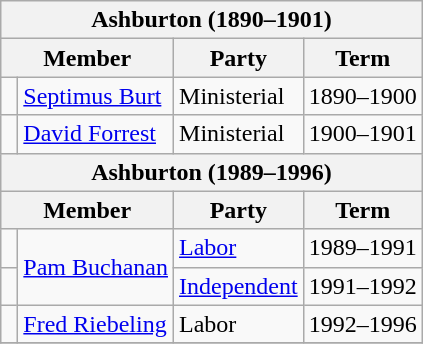<table class="wikitable">
<tr>
<th colspan="4">Ashburton (1890–1901)</th>
</tr>
<tr>
<th colspan="2">Member</th>
<th>Party</th>
<th>Term</th>
</tr>
<tr>
<td> </td>
<td><a href='#'>Septimus Burt</a></td>
<td>Ministerial</td>
<td>1890–1900</td>
</tr>
<tr>
<td> </td>
<td><a href='#'>David Forrest</a></td>
<td>Ministerial</td>
<td>1900–1901</td>
</tr>
<tr>
<th colspan="4">Ashburton (1989–1996)</th>
</tr>
<tr>
<th colspan="2">Member</th>
<th>Party</th>
<th>Term</th>
</tr>
<tr>
<td> </td>
<td rowspan="2"><a href='#'>Pam Buchanan</a></td>
<td><a href='#'>Labor</a></td>
<td>1989–1991</td>
</tr>
<tr>
<td> </td>
<td><a href='#'>Independent</a></td>
<td>1991–1992</td>
</tr>
<tr>
<td> </td>
<td><a href='#'>Fred Riebeling</a></td>
<td>Labor</td>
<td>1992–1996</td>
</tr>
<tr>
</tr>
</table>
